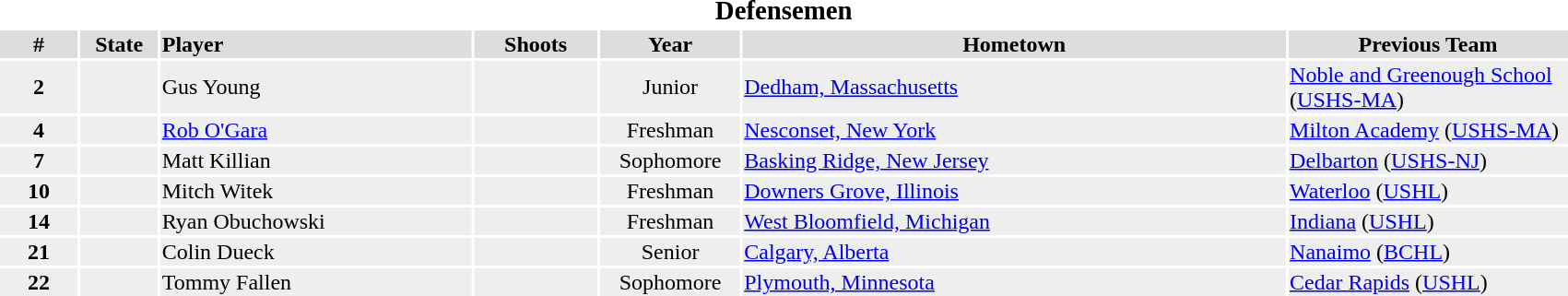<table width=90%>
<tr>
<th colspan=7 style="text-align:center"><big>Defensemen</big></th>
</tr>
<tr bgcolor="#dddddd">
<th width=5%>#</th>
<th width=5%>State</th>
<td align=left!!width=10%><strong>Player</strong></td>
<th width=8%>Shoots</th>
<th width=9%>Year</th>
<th width=35%>Hometown</th>
<th width=18%>Previous Team</th>
</tr>
<tr bgcolor="#eeeeee">
<td align=center><strong>2</strong></td>
<td align=center></td>
<td>Gus Young</td>
<td align=center> </td>
<td align=center>Junior</td>
<td><a href='#'>Dedham, Massachusetts</a></td>
<td><a href='#'>Noble and Greenough School</a> (<a href='#'>USHS-MA</a>)</td>
</tr>
<tr bgcolor="#eeeeee">
<td align=center><strong>4</strong></td>
<td align=center></td>
<td><a href='#'>Rob O'Gara</a></td>
<td align=center> </td>
<td align=center>Freshman</td>
<td><a href='#'>Nesconset, New York</a></td>
<td><a href='#'>Milton Academy</a> (<a href='#'>USHS-MA</a>)</td>
</tr>
<tr bgcolor="#eeeeee">
<td align=center><strong>7</strong></td>
<td align=center></td>
<td>Matt Killian</td>
<td align=center> </td>
<td align=center>Sophomore</td>
<td><a href='#'>Basking Ridge, New Jersey</a></td>
<td><a href='#'>Delbarton</a> (<a href='#'>USHS-NJ</a>)</td>
</tr>
<tr bgcolor="#eeeeee">
<td align=center><strong>10</strong></td>
<td align=center></td>
<td>Mitch Witek</td>
<td align=center> </td>
<td align=center>Freshman</td>
<td><a href='#'>Downers Grove, Illinois</a></td>
<td><a href='#'>Waterloo</a> (<a href='#'>USHL</a>)</td>
</tr>
<tr bgcolor="#eeeeee">
<td align=center><strong>14</strong></td>
<td align=center></td>
<td>Ryan Obuchowski</td>
<td align=center> </td>
<td align=center>Freshman</td>
<td><a href='#'>West Bloomfield, Michigan</a></td>
<td><a href='#'>Indiana</a> (<a href='#'>USHL</a>)</td>
</tr>
<tr bgcolor="#eeeeee">
<td align=center><strong>21</strong></td>
<td align=center></td>
<td>Colin Dueck</td>
<td align=center> </td>
<td align=center>Senior</td>
<td><a href='#'>Calgary, Alberta</a></td>
<td><a href='#'>Nanaimo</a> (<a href='#'>BCHL</a>)</td>
</tr>
<tr bgcolor="#eeeeee">
<td align=center><strong>22</strong></td>
<td align=center></td>
<td>Tommy Fallen</td>
<td align=center> </td>
<td align=center>Sophomore</td>
<td><a href='#'>Plymouth, Minnesota</a></td>
<td><a href='#'>Cedar Rapids</a> (<a href='#'>USHL</a>)</td>
</tr>
</table>
